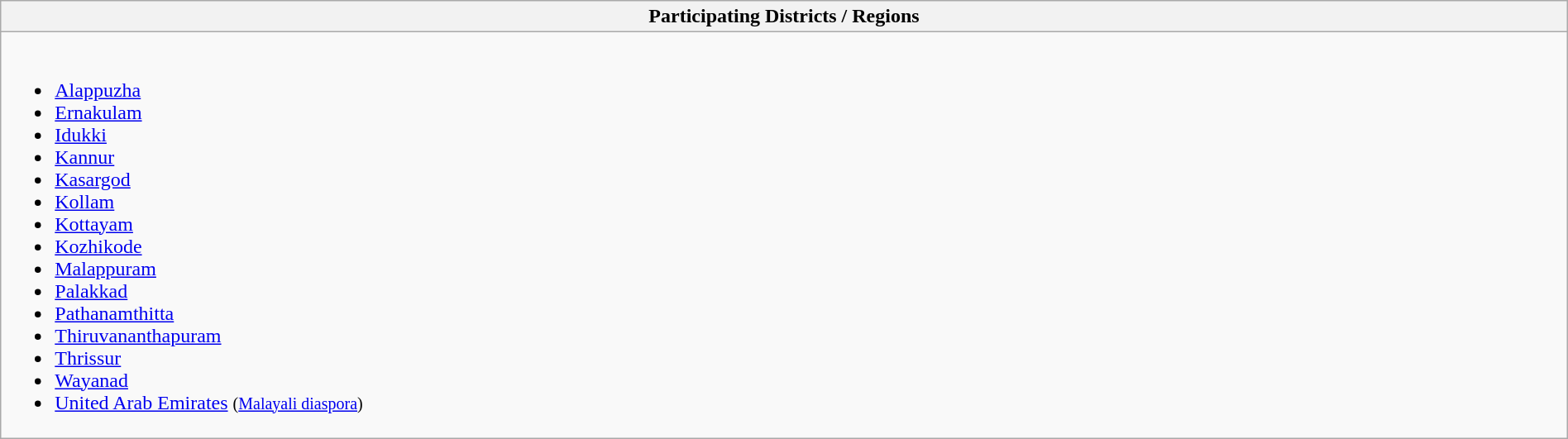<table class="wikitable mw-collapsible" style="width:100%;">
<tr>
<th>Participating Districts / Regions</th>
</tr>
<tr>
<td><br><ul><li><a href='#'>Alappuzha</a></li><li><a href='#'>Ernakulam</a></li><li><a href='#'>Idukki</a></li><li><a href='#'>Kannur</a></li><li><a href='#'>Kasargod</a></li><li><a href='#'>Kollam</a></li><li><a href='#'>Kottayam</a></li><li><a href='#'>Kozhikode</a></li><li><a href='#'>Malappuram</a></li><li><a href='#'>Palakkad</a></li><li><a href='#'>Pathanamthitta</a></li><li><a href='#'>Thiruvananthapuram</a></li><li><a href='#'>Thrissur</a></li><li><a href='#'>Wayanad</a></li><li><a href='#'>United Arab Emirates</a> <small>(<a href='#'>Malayali diaspora</a>)</small></li></ul></td>
</tr>
</table>
